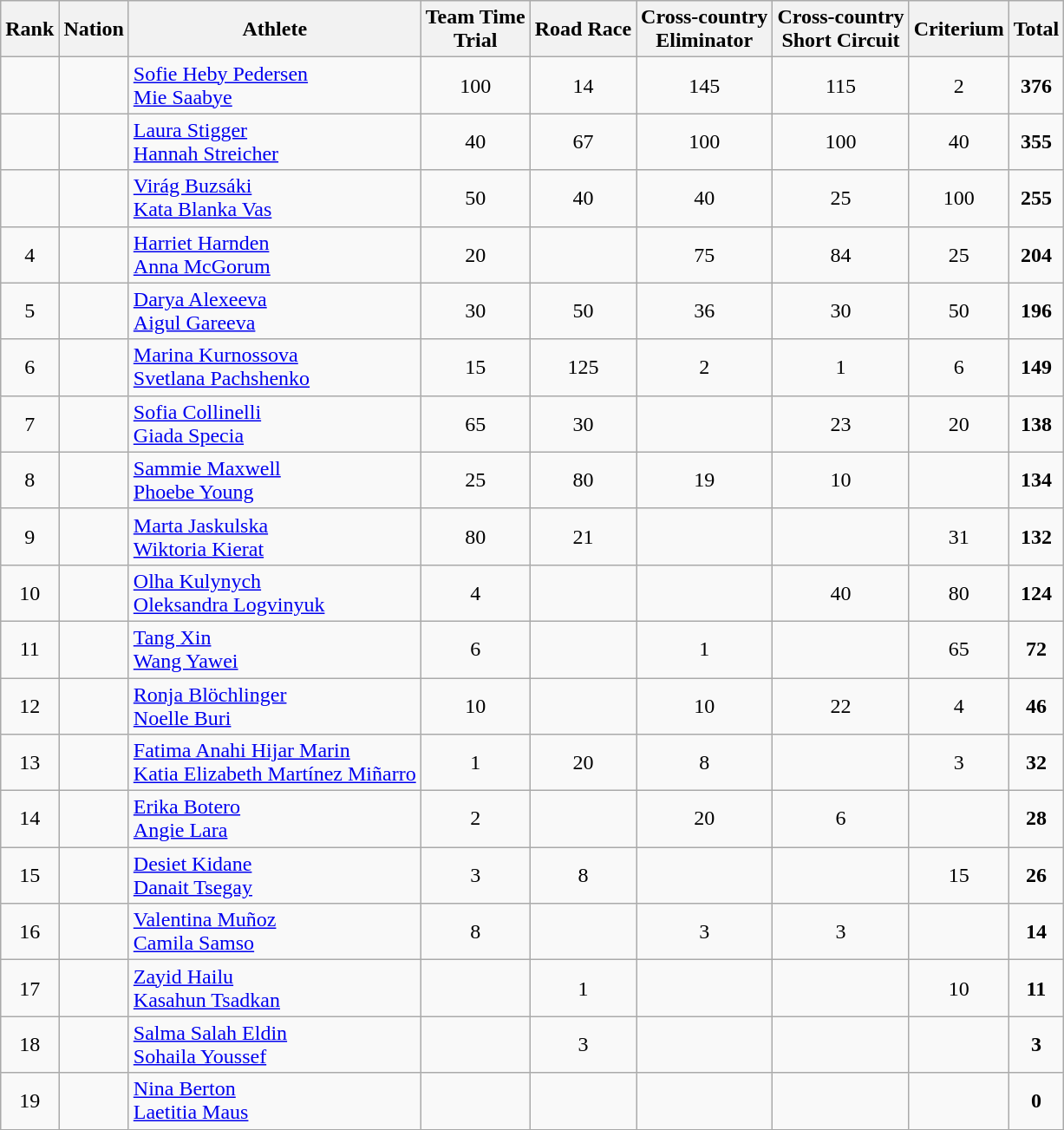<table class="wikitable sortable" style="text-align:center">
<tr>
<th>Rank</th>
<th>Nation</th>
<th>Athlete</th>
<th>Team Time <br>Trial</th>
<th>Road Race</th>
<th>Cross-country<br>Eliminator</th>
<th>Cross-country<br>Short Circuit</th>
<th>Criterium</th>
<th>Total</th>
</tr>
<tr>
<td></td>
<td align=left></td>
<td align=left><a href='#'>Sofie Heby Pedersen</a><br><a href='#'>Mie Saabye</a></td>
<td>100</td>
<td>14</td>
<td>145</td>
<td>115</td>
<td>2</td>
<td><strong>376</strong></td>
</tr>
<tr>
<td></td>
<td align=left></td>
<td align=left><a href='#'>Laura Stigger</a><br><a href='#'>Hannah Streicher</a></td>
<td>40</td>
<td>67</td>
<td>100</td>
<td>100</td>
<td>40</td>
<td><strong>355</strong></td>
</tr>
<tr>
<td></td>
<td align=left></td>
<td align=left><a href='#'>Virág Buzsáki</a><br><a href='#'>Kata Blanka Vas</a></td>
<td>50</td>
<td>40</td>
<td>40</td>
<td>25</td>
<td>100</td>
<td><strong>255</strong></td>
</tr>
<tr>
<td>4</td>
<td align=left></td>
<td align=left><a href='#'>Harriet Harnden</a><br><a href='#'>Anna McGorum</a></td>
<td>20</td>
<td></td>
<td>75</td>
<td>84</td>
<td>25</td>
<td><strong>204</strong></td>
</tr>
<tr>
<td>5</td>
<td align=left></td>
<td align=left><a href='#'>Darya Alexeeva</a><br><a href='#'>Aigul Gareeva</a></td>
<td>30</td>
<td>50</td>
<td>36</td>
<td>30</td>
<td>50</td>
<td><strong>196</strong></td>
</tr>
<tr>
<td>6</td>
<td align=left></td>
<td align=left><a href='#'>Marina Kurnossova</a><br><a href='#'>Svetlana Pachshenko</a></td>
<td>15</td>
<td>125</td>
<td>2</td>
<td>1</td>
<td>6</td>
<td><strong>149</strong></td>
</tr>
<tr>
<td>7</td>
<td align=left></td>
<td align=left><a href='#'>Sofia Collinelli</a><br><a href='#'>Giada Specia</a></td>
<td>65</td>
<td>30</td>
<td></td>
<td>23</td>
<td>20</td>
<td><strong>138</strong></td>
</tr>
<tr>
<td>8</td>
<td align=left></td>
<td align=left><a href='#'>Sammie Maxwell</a><br><a href='#'>Phoebe Young</a></td>
<td>25</td>
<td>80</td>
<td>19</td>
<td>10</td>
<td></td>
<td><strong>134</strong></td>
</tr>
<tr>
<td>9</td>
<td align=left></td>
<td align=left><a href='#'>Marta Jaskulska</a><br><a href='#'>Wiktoria Kierat</a></td>
<td>80</td>
<td>21</td>
<td></td>
<td></td>
<td>31</td>
<td><strong>132</strong></td>
</tr>
<tr>
<td>10</td>
<td align=left></td>
<td align=left><a href='#'>Olha Kulynych</a><br><a href='#'>Oleksandra Logvinyuk</a></td>
<td>4</td>
<td></td>
<td></td>
<td>40</td>
<td>80</td>
<td><strong>124</strong></td>
</tr>
<tr>
<td>11</td>
<td align=left></td>
<td align=left><a href='#'>Tang Xin</a><br><a href='#'>Wang Yawei</a></td>
<td>6</td>
<td></td>
<td>1</td>
<td></td>
<td>65</td>
<td><strong>72</strong></td>
</tr>
<tr>
<td>12</td>
<td align=left></td>
<td align=left><a href='#'>Ronja Blöchlinger</a><br><a href='#'>Noelle Buri</a></td>
<td>10</td>
<td></td>
<td>10</td>
<td>22</td>
<td>4</td>
<td><strong>46</strong></td>
</tr>
<tr>
<td>13</td>
<td align=left></td>
<td align=left><a href='#'>Fatima Anahi Hijar Marin</a><br><a href='#'>Katia Elizabeth Martínez Miñarro</a></td>
<td>1</td>
<td>20</td>
<td>8</td>
<td></td>
<td>3</td>
<td><strong>32</strong></td>
</tr>
<tr>
<td>14</td>
<td align=left></td>
<td align=left><a href='#'>Erika Botero</a><br><a href='#'>Angie Lara</a></td>
<td>2</td>
<td></td>
<td>20</td>
<td>6</td>
<td></td>
<td><strong>28</strong></td>
</tr>
<tr>
<td>15</td>
<td align=left></td>
<td align=left><a href='#'>Desiet Kidane</a><br><a href='#'>Danait Tsegay</a></td>
<td>3</td>
<td>8</td>
<td></td>
<td></td>
<td>15</td>
<td><strong>26</strong></td>
</tr>
<tr>
<td>16</td>
<td align=left></td>
<td align=left><a href='#'>Valentina Muñoz</a><br><a href='#'>Camila Samso</a></td>
<td>8</td>
<td></td>
<td>3</td>
<td>3</td>
<td></td>
<td><strong>14</strong></td>
</tr>
<tr>
<td>17</td>
<td align=left></td>
<td align=left><a href='#'>Zayid Hailu</a><br><a href='#'>Kasahun Tsadkan</a></td>
<td></td>
<td>1</td>
<td></td>
<td></td>
<td>10</td>
<td><strong>11</strong></td>
</tr>
<tr>
<td>18</td>
<td align=left></td>
<td align=left><a href='#'>Salma Salah Eldin</a><br><a href='#'>Sohaila Youssef</a></td>
<td></td>
<td>3</td>
<td></td>
<td></td>
<td></td>
<td><strong>3</strong></td>
</tr>
<tr>
<td>19</td>
<td align=left></td>
<td align=left><a href='#'>Nina Berton</a><br><a href='#'>Laetitia Maus</a></td>
<td></td>
<td></td>
<td></td>
<td></td>
<td></td>
<td><strong>0</strong></td>
</tr>
</table>
